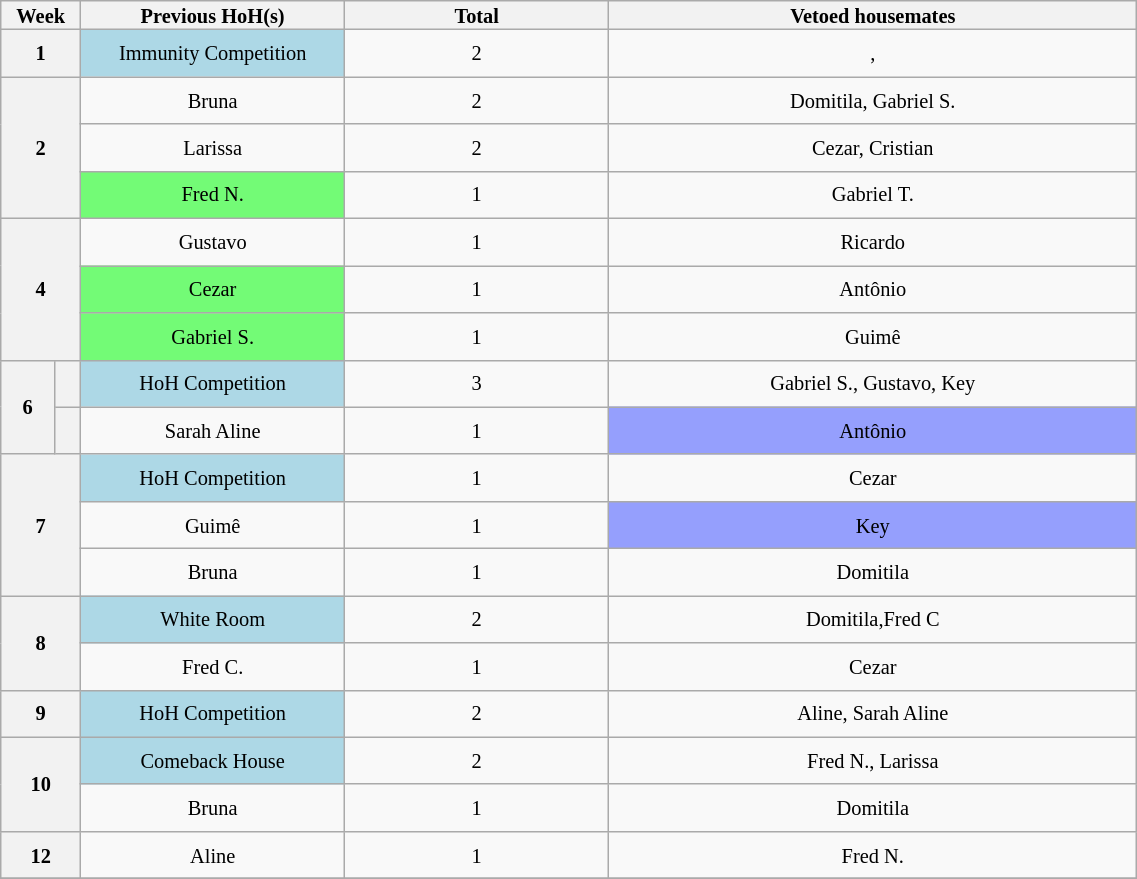<table class="wikitable" style="width:60%; text-align:center; font-size:85%; line-height:13px;">
<tr>
<th width="03.00%" colspan=2>Week</th>
<th width="14.25%">Previous HoH(s)</th>
<th width="14.25%">Total</th>
<th width="28.50%">Vetoed housemates</th>
</tr>
<tr>
<th colspan=2 style="height:25px">1</th>
<td bgcolor=ADD8E6 style="height:25px">Immunity Competition</td>
<td>2</td>
<td>, </td>
</tr>
<tr>
<th rowspan=3 colspan=2 style="height:75px">2</th>
<td style="height:25px">Bruna</td>
<td>2</td>
<td>Domitila, Gabriel S.</td>
</tr>
<tr>
<td style="height:25px">Larissa</td>
<td>2</td>
<td>Cezar, Cristian</td>
</tr>
<tr>
<td bgcolor=73FB76 style="height:25px">Fred N.</td>
<td>1</td>
<td>Gabriel T.</td>
</tr>
<tr>
<th rowspan=3 colspan=2 style="height:75px">4</th>
<td style="height:25px">Gustavo</td>
<td>1</td>
<td>Ricardo</td>
</tr>
<tr>
<td bgcolor=73FB76 style="height:25px">Cezar</td>
<td>1</td>
<td>Antônio</td>
</tr>
<tr>
<td bgcolor=73FB76 style="height:25px">Gabriel S.</td>
<td>1</td>
<td>Guimê</td>
</tr>
<tr>
<th rowspan=2 style="height:50px">6</th>
<th style="height:25px"></th>
<td bgcolor=ADD8E6 style="height:25px">HoH Competition</td>
<td>3</td>
<td>Gabriel S., Gustavo, Key</td>
</tr>
<tr>
<th style="height:25px"></th>
<td style="height:25px">Sarah Aline</td>
<td>1</td>
<td bgcolor=959FFD>Antônio</td>
</tr>
<tr>
<th rowspan=3 colspan=2 style="height:50px">7</th>
<td bgcolor=ADD8E6 style="height:25px">HoH Competition</td>
<td>1</td>
<td>Cezar</td>
</tr>
<tr>
<td style="height:25px">Guimê</td>
<td>1</td>
<td bgcolor=959FFD>Key</td>
</tr>
<tr>
<td style="height:25px">Bruna</td>
<td>1</td>
<td>Domitila</td>
</tr>
<tr>
<th rowspan=2 colspan=2 style="height:25px">8</th>
<td bgcolor=ADD8E6 style="height:25px">White Room</td>
<td>2</td>
<td>Domitila,Fred C</td>
</tr>
<tr>
<td style="height:25px">Fred C.</td>
<td>1</td>
<td>Cezar</td>
</tr>
<tr>
<th colspan=2 style="height:25px">9</th>
<td bgcolor=ADD8E6 style="height:25px">HoH Competition</td>
<td>2</td>
<td>Aline, Sarah Aline</td>
</tr>
<tr>
<th rowspan=2 colspan=2 style="height:25px">10</th>
<td bgcolor=ADD8E6 style="height:25px">Comeback House</td>
<td>2</td>
<td>Fred N., Larissa</td>
</tr>
<tr>
<td style="height:25px">Bruna</td>
<td>1</td>
<td>Domitila</td>
</tr>
<tr>
<th colspan=2 style="height:25px">12</th>
<td style="height:25px">Aline</td>
<td>1</td>
<td>Fred N.</td>
</tr>
<tr>
</tr>
</table>
